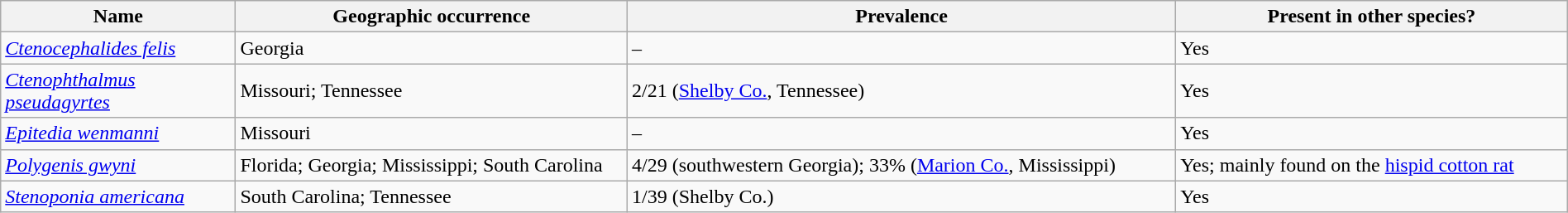<table class="wikitable" style="width: 100%">
<tr>
<th width="15%">Name</th>
<th width="25%">Geographic occurrence</th>
<th width="35%">Prevalence</th>
<th width="25%">Present in other species?</th>
</tr>
<tr>
<td><em><a href='#'>Ctenocephalides felis</a></em></td>
<td>Georgia</td>
<td>–</td>
<td>Yes</td>
</tr>
<tr>
<td><em><a href='#'>Ctenophthalmus pseudagyrtes</a></em></td>
<td>Missouri; Tennessee</td>
<td>2/21 (<a href='#'>Shelby Co.</a>, Tennessee)</td>
<td>Yes</td>
</tr>
<tr>
<td><em><a href='#'>Epitedia wenmanni</a></em></td>
<td>Missouri</td>
<td>–</td>
<td>Yes</td>
</tr>
<tr>
<td><em><a href='#'>Polygenis gwyni</a></em></td>
<td>Florida; Georgia; Mississippi; South Carolina</td>
<td>4/29 (southwestern Georgia); 33% (<a href='#'>Marion Co.</a>, Mississippi)</td>
<td>Yes; mainly found on the <a href='#'>hispid cotton rat</a></td>
</tr>
<tr>
<td><em><a href='#'>Stenoponia americana</a></em></td>
<td>South Carolina; Tennessee</td>
<td>1/39 (Shelby Co.)</td>
<td>Yes</td>
</tr>
</table>
